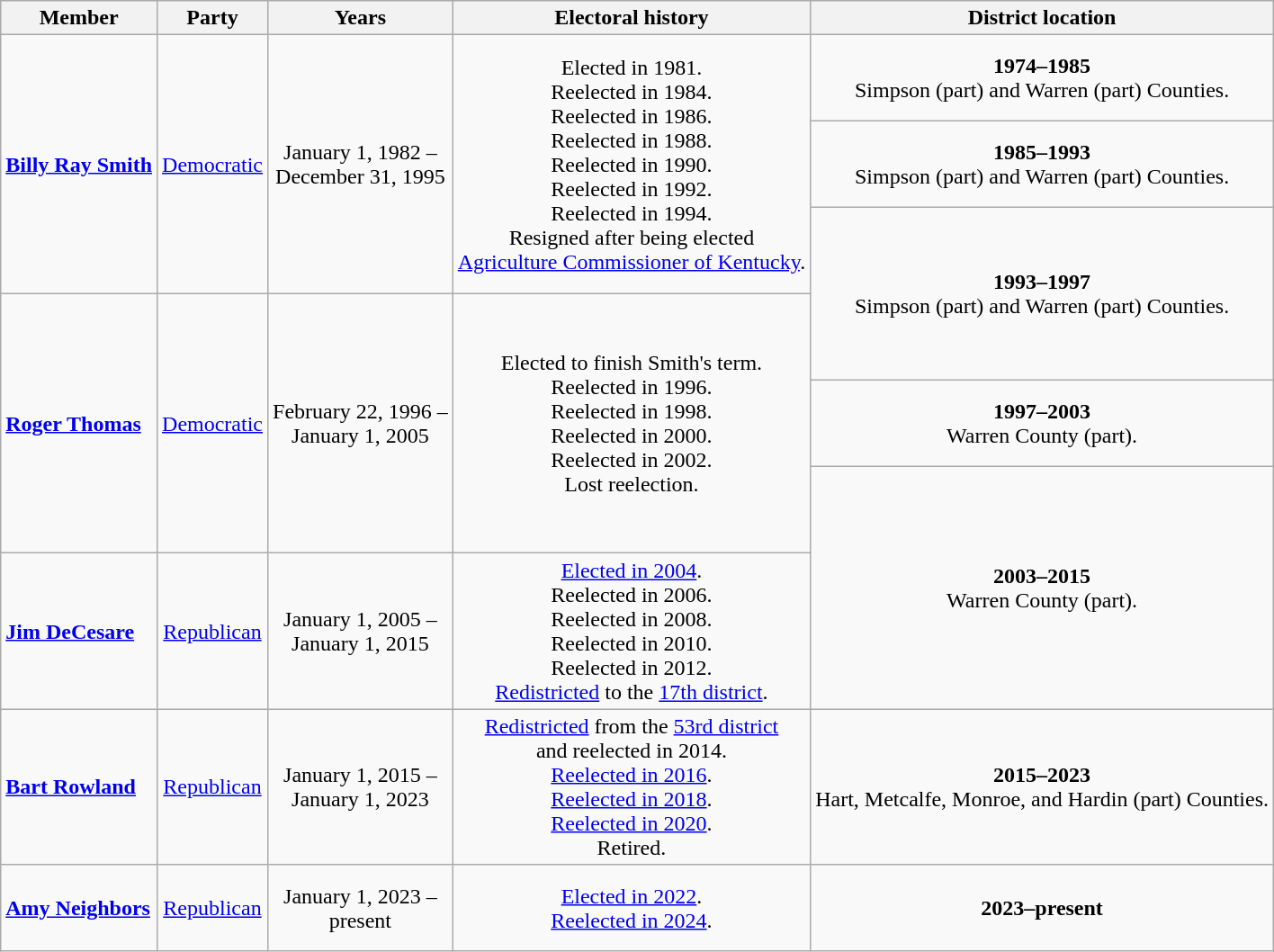<table class=wikitable style="text-align:center">
<tr>
<th>Member</th>
<th>Party</th>
<th>Years</th>
<th>Electoral history</th>
<th>District location</th>
</tr>
<tr style="height:4em">
<td rowspan=3 align=left><strong><a href='#'>Billy Ray Smith</a></strong><br></td>
<td rowspan=3 ><a href='#'>Democratic</a></td>
<td rowspan=3 nowrap>January 1, 1982 –<br>December 31, 1995</td>
<td rowspan=3>Elected in 1981.<br>Reelected in 1984.<br>Reelected in 1986.<br>Reelected in 1988.<br>Reelected in 1990.<br>Reelected in 1992.<br>Reelected in 1994.<br>Resigned after being elected<br><a href='#'>Agriculture Commissioner of Kentucky</a>.</td>
<td><strong>1974–1985</strong><br>Simpson (part) and Warren (part) Counties.</td>
</tr>
<tr style="height:4em">
<td><strong>1985–1993</strong><br>Simpson (part) and Warren (part) Counties.</td>
</tr>
<tr style="height:4em">
<td rowspan=2><strong>1993–1997</strong><br>Simpson (part) and Warren (part) Counties.</td>
</tr>
<tr style="height:4em">
<td rowspan=3 align=left><strong><a href='#'>Roger Thomas</a></strong><br></td>
<td rowspan=3 ><a href='#'>Democratic</a></td>
<td rowspan=3 nowrap>February 22, 1996 –<br>January 1, 2005</td>
<td rowspan=3>Elected to finish Smith's term.<br>Reelected in 1996.<br>Reelected in 1998.<br>Reelected in 2000.<br>Reelected in 2002.<br>Lost reelection.</td>
</tr>
<tr style="height:4em">
<td><strong>1997–2003</strong><br>Warren County (part).</td>
</tr>
<tr style="height:4em">
<td rowspan=2><strong>2003–2015</strong><br>Warren County (part).</td>
</tr>
<tr style="height:4em">
<td align=left><strong><a href='#'>Jim DeCesare</a></strong><br></td>
<td><a href='#'>Republican</a></td>
<td nowrap>January 1, 2005 –<br>January 1, 2015</td>
<td><a href='#'>Elected in 2004</a>.<br>Reelected in 2006.<br>Reelected in 2008.<br>Reelected in 2010.<br>Reelected in 2012.<br><a href='#'>Redistricted</a> to the <a href='#'>17th district</a>.</td>
</tr>
<tr style="height:4em">
<td align=left><strong><a href='#'>Bart Rowland</a></strong><br></td>
<td><a href='#'>Republican</a></td>
<td nowrap>January 1, 2015 –<br>January 1, 2023</td>
<td><a href='#'>Redistricted</a> from the <a href='#'>53rd district</a><br>and reelected in 2014.<br><a href='#'>Reelected in 2016</a>.<br><a href='#'>Reelected in 2018</a>.<br><a href='#'>Reelected in 2020</a>.<br>Retired.</td>
<td><strong>2015–2023</strong><br>Hart, Metcalfe, Monroe, and Hardin (part) Counties.</td>
</tr>
<tr style="height:4em">
<td align=left><strong><a href='#'>Amy Neighbors</a></strong><br></td>
<td><a href='#'>Republican</a></td>
<td nowrap>January 1, 2023 –<br>present</td>
<td><a href='#'>Elected in 2022</a>.<br><a href='#'>Reelected in 2024</a>.</td>
<td><strong>2023–present</strong><br></td>
</tr>
</table>
